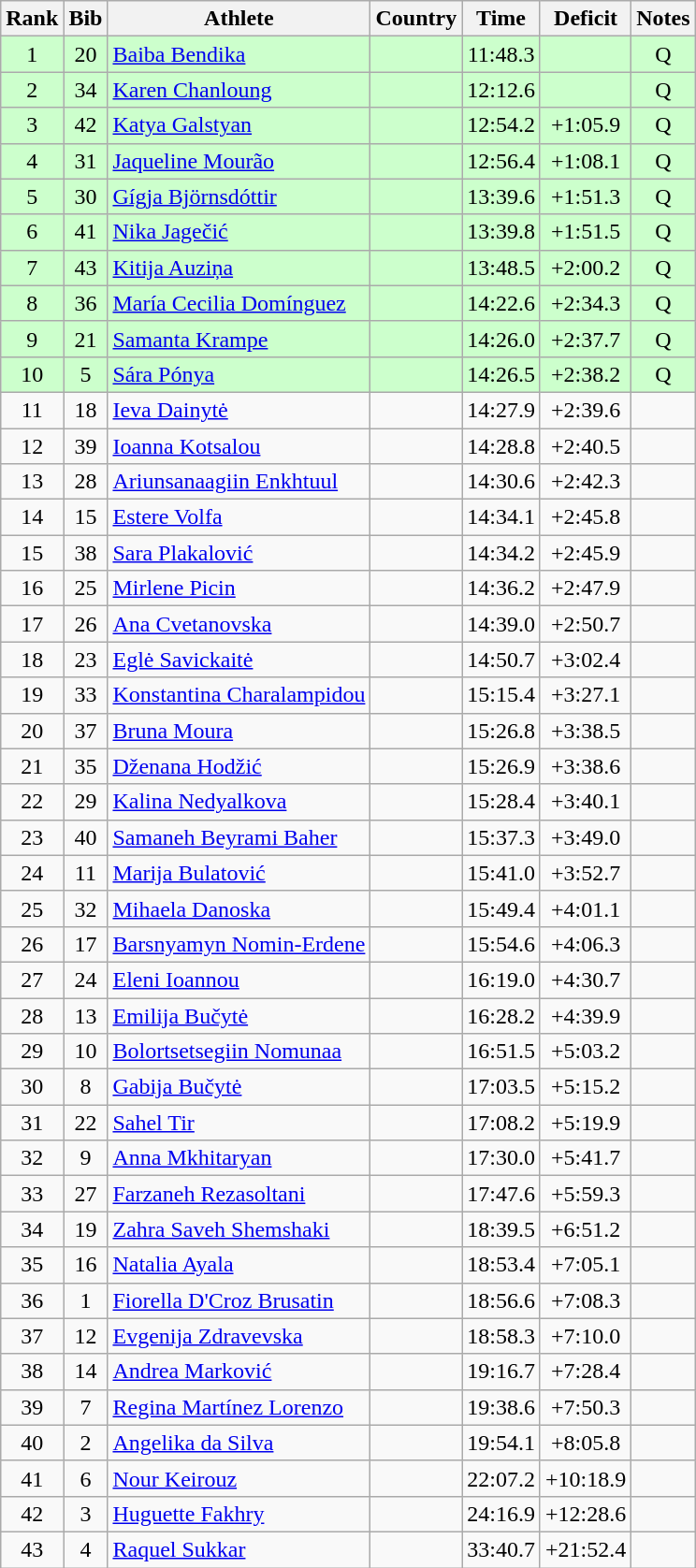<table class="wikitable sortable" style="text-align:center">
<tr>
<th>Rank</th>
<th>Bib</th>
<th>Athlete</th>
<th>Country</th>
<th>Time</th>
<th>Deficit</th>
<th>Notes</th>
</tr>
<tr bgcolor=ccffcc>
<td>1</td>
<td>20</td>
<td align=left><a href='#'>Baiba Bendika</a></td>
<td align=left></td>
<td>11:48.3</td>
<td></td>
<td>Q</td>
</tr>
<tr bgcolor=ccffcc>
<td>2</td>
<td>34</td>
<td align=left><a href='#'>Karen Chanloung</a></td>
<td align=left></td>
<td>12:12.6</td>
<td></td>
<td>Q</td>
</tr>
<tr bgcolor=ccffcc>
<td>3</td>
<td>42</td>
<td align=left><a href='#'>Katya Galstyan</a></td>
<td align=left></td>
<td>12:54.2</td>
<td>+1:05.9</td>
<td>Q</td>
</tr>
<tr bgcolor=ccffcc>
<td>4</td>
<td>31</td>
<td align=left><a href='#'>Jaqueline Mourão</a></td>
<td align=left></td>
<td>12:56.4</td>
<td>+1:08.1</td>
<td>Q</td>
</tr>
<tr bgcolor=ccffcc>
<td>5</td>
<td>30</td>
<td align=left><a href='#'>Gígja Björnsdóttir</a></td>
<td align=left></td>
<td>13:39.6</td>
<td>+1:51.3</td>
<td>Q</td>
</tr>
<tr bgcolor=ccffcc>
<td>6</td>
<td>41</td>
<td align=left><a href='#'>Nika Jagečić</a></td>
<td align=left></td>
<td>13:39.8</td>
<td>+1:51.5</td>
<td>Q</td>
</tr>
<tr bgcolor=ccffcc>
<td>7</td>
<td>43</td>
<td align=left><a href='#'>Kitija Auziņa</a></td>
<td align=left></td>
<td>13:48.5</td>
<td>+2:00.2</td>
<td>Q</td>
</tr>
<tr bgcolor=ccffcc>
<td>8</td>
<td>36</td>
<td align=left><a href='#'>María Cecilia Domínguez</a></td>
<td align=left></td>
<td>14:22.6</td>
<td>+2:34.3</td>
<td>Q</td>
</tr>
<tr bgcolor=ccffcc>
<td>9</td>
<td>21</td>
<td align=left><a href='#'>Samanta Krampe</a></td>
<td align=left></td>
<td>14:26.0</td>
<td>+2:37.7</td>
<td>Q</td>
</tr>
<tr bgcolor=ccffcc>
<td>10</td>
<td>5</td>
<td align=left><a href='#'>Sára Pónya</a></td>
<td align=left></td>
<td>14:26.5</td>
<td>+2:38.2</td>
<td>Q</td>
</tr>
<tr>
<td>11</td>
<td>18</td>
<td align=left><a href='#'>Ieva Dainytė</a></td>
<td align=left></td>
<td>14:27.9</td>
<td>+2:39.6</td>
<td></td>
</tr>
<tr>
<td>12</td>
<td>39</td>
<td align=left><a href='#'>Ioanna Kotsalou</a></td>
<td align=left></td>
<td>14:28.8</td>
<td>+2:40.5</td>
<td></td>
</tr>
<tr>
<td>13</td>
<td>28</td>
<td align=left><a href='#'>Ariunsanaagiin Enkhtuul</a></td>
<td align=left></td>
<td>14:30.6</td>
<td>+2:42.3</td>
<td></td>
</tr>
<tr>
<td>14</td>
<td>15</td>
<td align=left><a href='#'>Estere Volfa</a></td>
<td align=left></td>
<td>14:34.1</td>
<td>+2:45.8</td>
<td></td>
</tr>
<tr>
<td>15</td>
<td>38</td>
<td align=left><a href='#'>Sara Plakalović</a></td>
<td align=left></td>
<td>14:34.2</td>
<td>+2:45.9</td>
<td></td>
</tr>
<tr>
<td>16</td>
<td>25</td>
<td align=left><a href='#'>Mirlene Picin</a></td>
<td align=left></td>
<td>14:36.2</td>
<td>+2:47.9</td>
<td></td>
</tr>
<tr>
<td>17</td>
<td>26</td>
<td align=left><a href='#'>Ana Cvetanovska</a></td>
<td align=left></td>
<td>14:39.0</td>
<td>+2:50.7</td>
<td></td>
</tr>
<tr>
<td>18</td>
<td>23</td>
<td align=left><a href='#'>Eglė Savickaitė</a></td>
<td align=left></td>
<td>14:50.7</td>
<td>+3:02.4</td>
<td></td>
</tr>
<tr>
<td>19</td>
<td>33</td>
<td align=left><a href='#'>Konstantina Charalampidou</a></td>
<td align=left></td>
<td>15:15.4</td>
<td>+3:27.1</td>
<td></td>
</tr>
<tr>
<td>20</td>
<td>37</td>
<td align=left><a href='#'>Bruna Moura</a></td>
<td align=left></td>
<td>15:26.8</td>
<td>+3:38.5</td>
<td></td>
</tr>
<tr>
<td>21</td>
<td>35</td>
<td align=left><a href='#'>Dženana Hodžić</a></td>
<td align=left></td>
<td>15:26.9</td>
<td>+3:38.6</td>
<td></td>
</tr>
<tr>
<td>22</td>
<td>29</td>
<td align=left><a href='#'>Kalina Nedyalkova</a></td>
<td align=left></td>
<td>15:28.4</td>
<td>+3:40.1</td>
<td></td>
</tr>
<tr>
<td>23</td>
<td>40</td>
<td align=left><a href='#'>Samaneh Beyrami Baher</a></td>
<td align=left></td>
<td>15:37.3</td>
<td>+3:49.0</td>
<td></td>
</tr>
<tr>
<td>24</td>
<td>11</td>
<td align=left><a href='#'>Marija Bulatović</a></td>
<td align=left></td>
<td>15:41.0</td>
<td>+3:52.7</td>
<td></td>
</tr>
<tr>
<td>25</td>
<td>32</td>
<td align=left><a href='#'>Mihaela Danoska</a></td>
<td align=left></td>
<td>15:49.4</td>
<td>+4:01.1</td>
<td></td>
</tr>
<tr>
<td>26</td>
<td>17</td>
<td align=left><a href='#'>Barsnyamyn Nomin-Erdene</a></td>
<td align=left></td>
<td>15:54.6</td>
<td>+4:06.3</td>
<td></td>
</tr>
<tr>
<td>27</td>
<td>24</td>
<td align=left><a href='#'>Eleni Ioannou</a></td>
<td align=left></td>
<td>16:19.0</td>
<td>+4:30.7</td>
<td></td>
</tr>
<tr>
<td>28</td>
<td>13</td>
<td align=left><a href='#'>Emilija Bučytė</a></td>
<td align=left></td>
<td>16:28.2</td>
<td>+4:39.9</td>
<td></td>
</tr>
<tr>
<td>29</td>
<td>10</td>
<td align=left><a href='#'>Bolortsetsegiin Nomunaa</a></td>
<td align=left></td>
<td>16:51.5</td>
<td>+5:03.2</td>
<td></td>
</tr>
<tr>
<td>30</td>
<td>8</td>
<td align=left><a href='#'>Gabija Bučytė</a></td>
<td align=left></td>
<td>17:03.5</td>
<td>+5:15.2</td>
<td></td>
</tr>
<tr>
<td>31</td>
<td>22</td>
<td align=left><a href='#'>Sahel Tir</a></td>
<td align=left></td>
<td>17:08.2</td>
<td>+5:19.9</td>
<td></td>
</tr>
<tr>
<td>32</td>
<td>9</td>
<td align=left><a href='#'>Anna Mkhitaryan</a></td>
<td align=left></td>
<td>17:30.0</td>
<td>+5:41.7</td>
<td></td>
</tr>
<tr>
<td>33</td>
<td>27</td>
<td align=left><a href='#'>Farzaneh Rezasoltani</a></td>
<td align=left></td>
<td>17:47.6</td>
<td>+5:59.3</td>
<td></td>
</tr>
<tr>
<td>34</td>
<td>19</td>
<td align=left><a href='#'>Zahra Saveh Shemshaki</a></td>
<td align=left></td>
<td>18:39.5</td>
<td>+6:51.2</td>
<td></td>
</tr>
<tr>
<td>35</td>
<td>16</td>
<td align=left><a href='#'>Natalia Ayala</a></td>
<td align=left></td>
<td>18:53.4</td>
<td>+7:05.1</td>
<td></td>
</tr>
<tr>
<td>36</td>
<td>1</td>
<td align=left><a href='#'>Fiorella D'Croz Brusatin</a></td>
<td align=left></td>
<td>18:56.6</td>
<td>+7:08.3</td>
<td></td>
</tr>
<tr>
<td>37</td>
<td>12</td>
<td align=left><a href='#'>Evgenija Zdravevska</a></td>
<td align=left></td>
<td>18:58.3</td>
<td>+7:10.0</td>
<td></td>
</tr>
<tr>
<td>38</td>
<td>14</td>
<td align=left><a href='#'>Andrea Marković</a></td>
<td align=left></td>
<td>19:16.7</td>
<td>+7:28.4</td>
<td></td>
</tr>
<tr>
<td>39</td>
<td>7</td>
<td align=left><a href='#'>Regina Martínez Lorenzo</a></td>
<td align=left></td>
<td>19:38.6</td>
<td>+7:50.3</td>
<td></td>
</tr>
<tr>
<td>40</td>
<td>2</td>
<td align=left><a href='#'>Angelika da Silva</a></td>
<td align=left></td>
<td>19:54.1</td>
<td>+8:05.8</td>
<td></td>
</tr>
<tr>
<td>41</td>
<td>6</td>
<td align=left><a href='#'>Nour Keirouz</a></td>
<td align=left></td>
<td>22:07.2</td>
<td>+10:18.9</td>
<td></td>
</tr>
<tr>
<td>42</td>
<td>3</td>
<td align=left><a href='#'>Huguette Fakhry</a></td>
<td align=left></td>
<td>24:16.9</td>
<td>+12:28.6</td>
<td></td>
</tr>
<tr>
<td>43</td>
<td>4</td>
<td align=left><a href='#'>Raquel Sukkar</a></td>
<td align=left></td>
<td>33:40.7</td>
<td>+21:52.4</td>
<td></td>
</tr>
</table>
